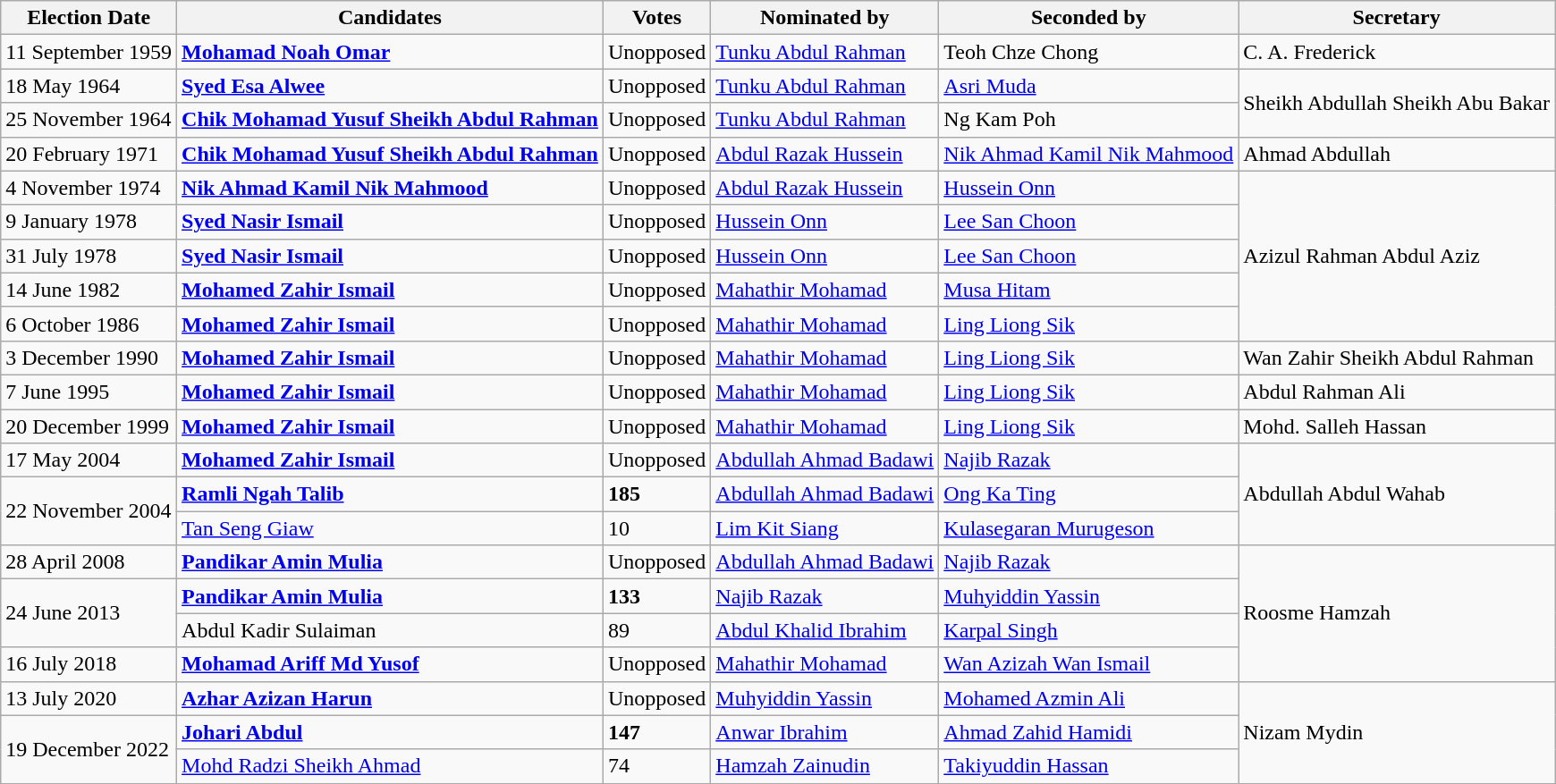<table class=wikitable>
<tr>
<th>Election Date</th>
<th>Candidates</th>
<th>Votes</th>
<th>Nominated by</th>
<th>Seconded by</th>
<th>Secretary</th>
</tr>
<tr>
<td>11 September 1959</td>
<td><strong><a href='#'>Mohamad Noah Omar</a></strong></td>
<td>Unopposed</td>
<td><a href='#'>Tunku Abdul Rahman</a></td>
<td>Teoh Chze Chong</td>
<td>C. A. Frederick</td>
</tr>
<tr>
<td>18 May 1964</td>
<td><strong><a href='#'>Syed Esa Alwee</a></strong></td>
<td>Unopposed</td>
<td><a href='#'>Tunku Abdul Rahman</a></td>
<td><a href='#'>Asri Muda</a></td>
<td rowspan="2">Sheikh Abdullah Sheikh Abu Bakar</td>
</tr>
<tr>
<td>25 November 1964</td>
<td><strong><a href='#'>Chik Mohamad Yusuf Sheikh Abdul Rahman</a></strong></td>
<td>Unopposed</td>
<td><a href='#'>Tunku Abdul Rahman</a></td>
<td>Ng Kam Poh</td>
</tr>
<tr>
<td>20 February 1971</td>
<td><strong><a href='#'>Chik Mohamad Yusuf Sheikh Abdul Rahman</a></strong></td>
<td>Unopposed</td>
<td><a href='#'>Abdul Razak Hussein</a></td>
<td><a href='#'>Nik Ahmad Kamil Nik Mahmood</a></td>
<td>Ahmad Abdullah</td>
</tr>
<tr>
<td>4 November 1974</td>
<td><strong><a href='#'>Nik Ahmad Kamil Nik Mahmood</a></strong></td>
<td>Unopposed</td>
<td><a href='#'>Abdul Razak Hussein</a></td>
<td><a href='#'>Hussein Onn</a></td>
<td rowspan="5">Azizul Rahman Abdul Aziz</td>
</tr>
<tr>
<td>9 January 1978</td>
<td><strong><a href='#'>Syed Nasir Ismail</a></strong></td>
<td>Unopposed</td>
<td><a href='#'>Hussein Onn</a></td>
<td><a href='#'>Lee San Choon</a></td>
</tr>
<tr>
<td>31 July 1978</td>
<td><strong><a href='#'>Syed Nasir Ismail</a></strong></td>
<td>Unopposed</td>
<td><a href='#'>Hussein Onn</a></td>
<td><a href='#'>Lee San Choon</a></td>
</tr>
<tr>
<td>14 June 1982</td>
<td><strong><a href='#'>Mohamed Zahir Ismail</a></strong></td>
<td>Unopposed</td>
<td><a href='#'>Mahathir Mohamad</a></td>
<td><a href='#'>Musa Hitam</a></td>
</tr>
<tr>
<td>6 October 1986</td>
<td><strong><a href='#'>Mohamed Zahir Ismail</a></strong></td>
<td>Unopposed</td>
<td><a href='#'>Mahathir Mohamad</a></td>
<td><a href='#'>Ling Liong Sik</a></td>
</tr>
<tr>
<td>3 December 1990</td>
<td><strong><a href='#'>Mohamed Zahir Ismail</a></strong></td>
<td>Unopposed</td>
<td><a href='#'>Mahathir Mohamad</a></td>
<td><a href='#'>Ling Liong Sik</a></td>
<td>Wan Zahir Sheikh Abdul Rahman</td>
</tr>
<tr>
<td>7 June 1995</td>
<td><strong><a href='#'>Mohamed Zahir Ismail</a></strong></td>
<td>Unopposed</td>
<td><a href='#'>Mahathir Mohamad</a></td>
<td><a href='#'>Ling Liong Sik</a></td>
<td>Abdul Rahman Ali</td>
</tr>
<tr>
<td>20 December 1999</td>
<td><strong><a href='#'>Mohamed Zahir Ismail</a></strong></td>
<td>Unopposed</td>
<td><a href='#'>Mahathir Mohamad</a></td>
<td><a href='#'>Ling Liong Sik</a></td>
<td>Mohd. Salleh Hassan</td>
</tr>
<tr>
<td>17 May 2004</td>
<td><strong><a href='#'>Mohamed Zahir Ismail</a></strong></td>
<td>Unopposed</td>
<td><a href='#'>Abdullah Ahmad Badawi</a></td>
<td><a href='#'>Najib Razak</a></td>
<td rowspan="3">Abdullah Abdul Wahab</td>
</tr>
<tr>
<td rowspan=2>22 November 2004</td>
<td><strong><a href='#'>Ramli Ngah Talib</a></strong></td>
<td><strong>185</strong></td>
<td><a href='#'>Abdullah Ahmad Badawi</a></td>
<td><a href='#'>Ong Ka Ting</a></td>
</tr>
<tr>
<td><a href='#'>Tan Seng Giaw</a></td>
<td>10</td>
<td><a href='#'>Lim Kit Siang</a></td>
<td><a href='#'>Kulasegaran Murugeson</a></td>
</tr>
<tr>
<td>28 April 2008</td>
<td><strong><a href='#'>Pandikar Amin Mulia</a></strong></td>
<td>Unopposed</td>
<td><a href='#'>Abdullah Ahmad Badawi</a></td>
<td><a href='#'>Najib Razak</a></td>
<td rowspan="4">Roosme Hamzah</td>
</tr>
<tr>
<td rowspan=2>24 June 2013</td>
<td><strong><a href='#'>Pandikar Amin Mulia</a></strong></td>
<td><strong>133</strong></td>
<td><a href='#'>Najib Razak</a></td>
<td><a href='#'>Muhyiddin Yassin</a></td>
</tr>
<tr>
<td>Abdul Kadir Sulaiman</td>
<td>89</td>
<td><a href='#'>Abdul Khalid Ibrahim</a></td>
<td><a href='#'>Karpal Singh</a></td>
</tr>
<tr>
<td>16 July 2018</td>
<td><strong><a href='#'>Mohamad Ariff Md Yusof</a></strong></td>
<td>Unopposed</td>
<td><a href='#'>Mahathir Mohamad</a></td>
<td><a href='#'>Wan Azizah Wan Ismail</a></td>
</tr>
<tr>
<td>13 July 2020</td>
<td><strong><a href='#'>Azhar Azizan Harun</a></strong></td>
<td>Unopposed</td>
<td><a href='#'>Muhyiddin Yassin</a></td>
<td><a href='#'>Mohamed Azmin Ali</a></td>
<td rowspan="3">Nizam Mydin</td>
</tr>
<tr>
<td rowspan="2">19 December 2022</td>
<td><strong><a href='#'>Johari Abdul</a></strong></td>
<td><strong>147</strong></td>
<td><a href='#'>Anwar Ibrahim</a></td>
<td><a href='#'>Ahmad Zahid Hamidi</a></td>
</tr>
<tr>
<td><a href='#'>Mohd Radzi Sheikh Ahmad</a></td>
<td>74</td>
<td><a href='#'>Hamzah Zainudin</a></td>
<td><a href='#'>Takiyuddin Hassan</a></td>
</tr>
</table>
